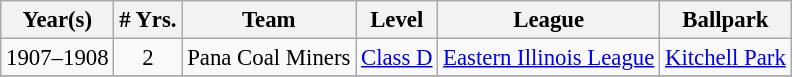<table class="wikitable" style="text-align:center; font-size: 95%;">
<tr>
<th>Year(s)</th>
<th># Yrs.</th>
<th>Team</th>
<th>Level</th>
<th>League</th>
<th>Ballpark</th>
</tr>
<tr>
<td>1907–1908</td>
<td>2</td>
<td>Pana Coal Miners</td>
<td><a href='#'>Class D</a></td>
<td><a href='#'>Eastern Illinois League</a></td>
<td><a href='#'>Kitchell Park</a></td>
</tr>
<tr>
</tr>
</table>
